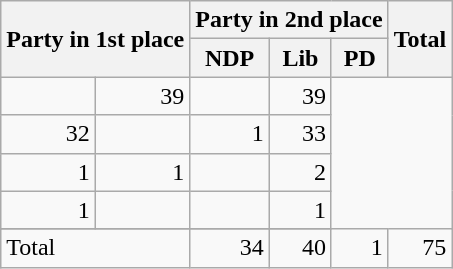<table class="wikitable" style="text-align:right;">
<tr>
<th rowspan="2" colspan="2" style="text-align:left;">Party in 1st place</th>
<th colspan="3">Party in 2nd place</th>
<th rowspan="2">Total</th>
</tr>
<tr>
<th>NDP</th>
<th>Lib</th>
<th>PD</th>
</tr>
<tr>
<td></td>
<td>39</td>
<td></td>
<td>39</td>
</tr>
<tr>
<td>32</td>
<td></td>
<td>1</td>
<td>33</td>
</tr>
<tr>
<td>1</td>
<td>1</td>
<td></td>
<td>2</td>
</tr>
<tr>
<td>1</td>
<td></td>
<td></td>
<td>1</td>
</tr>
<tr>
</tr>
<tr>
<td colspan="2" style="text-align:left;">Total</td>
<td>34</td>
<td>40</td>
<td>1</td>
<td>75</td>
</tr>
</table>
